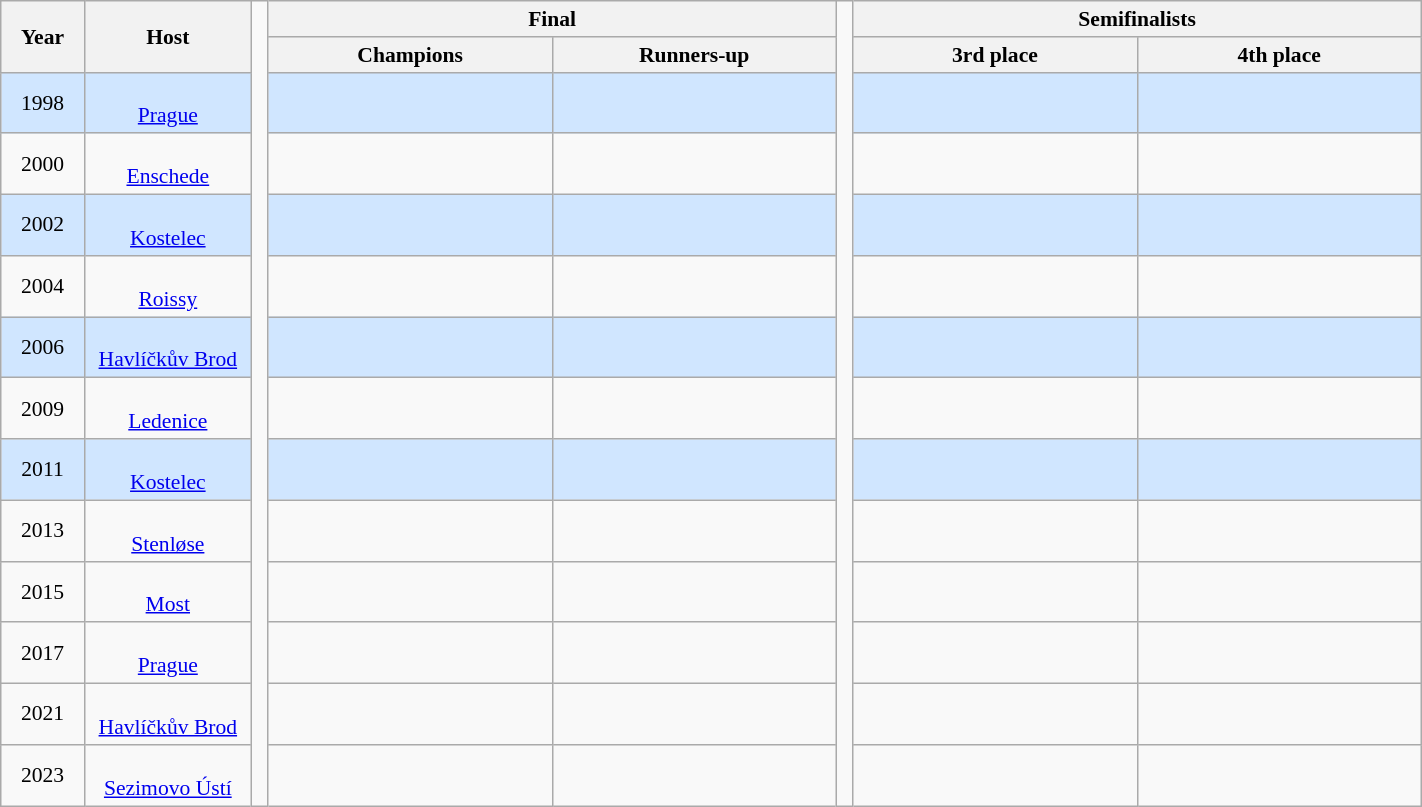<table class="wikitable" style="font-size:90%; text-align: center;" width="75%">
<tr>
<th rowspan=2 width=5%>Year</th>
<th rowspan=2 width=10%>Host</th>
<td width=1% rowspan=14 style="border-top:none;border-bottom:none;"></td>
<th colspan=2>Final</th>
<td width=1% rowspan=14 style="border-top:none;border-bottom:none;"></td>
<th colspan=2>Semifinalists</th>
</tr>
<tr>
<th width=17%>Champions</th>
<th width=17%>Runners-up</th>
<th width=17%>3rd place</th>
<th width=17%>4th place</th>
</tr>
<tr style="background: #D0E6FF;">
<td>1998</td>
<td><br><a href='#'>Prague</a></td>
<td><strong></strong></td>
<td></td>
<td></td>
<td></td>
</tr>
<tr>
<td>2000</td>
<td><br><a href='#'>Enschede</a></td>
<td><strong></strong></td>
<td></td>
<td></td>
<td></td>
</tr>
<tr style="background: #D0E6FF;">
<td>2002</td>
<td><br><a href='#'>Kostelec</a></td>
<td><strong></strong></td>
<td></td>
<td></td>
<td></td>
</tr>
<tr>
<td>2004</td>
<td><br><a href='#'>Roissy</a></td>
<td><strong></strong></td>
<td></td>
<td></td>
<td></td>
</tr>
<tr style="background: #D0E6FF;">
<td>2006</td>
<td><br><a href='#'>Havlíčkův Brod</a></td>
<td><strong></strong></td>
<td></td>
<td></td>
<td></td>
</tr>
<tr>
<td>2009</td>
<td><br><a href='#'>Ledenice</a></td>
<td><strong></strong></td>
<td></td>
<td></td>
<td></td>
</tr>
<tr style="background: #D0E6FF;">
<td>2011</td>
<td><br><a href='#'>Kostelec</a></td>
<td><strong></strong></td>
<td></td>
<td></td>
<td></td>
</tr>
<tr>
<td>2013</td>
<td><br><a href='#'>Stenløse</a></td>
<td><strong></strong></td>
<td></td>
<td></td>
<td></td>
</tr>
<tr>
<td>2015</td>
<td><br><a href='#'>Most</a></td>
<td><strong></strong></td>
<td></td>
<td></td>
<td></td>
</tr>
<tr>
<td>2017</td>
<td><br><a href='#'>Prague</a></td>
<td><strong></strong></td>
<td></td>
<td></td>
<td></td>
</tr>
<tr>
<td>2021</td>
<td><br><a href='#'>Havlíčkův Brod</a></td>
<td><strong></strong></td>
<td></td>
<td></td>
<td></td>
</tr>
<tr>
<td>2023</td>
<td><br><a href='#'>Sezimovo Ústí</a></td>
<td><strong></strong></td>
<td></td>
<td></td>
<td></td>
</tr>
</table>
